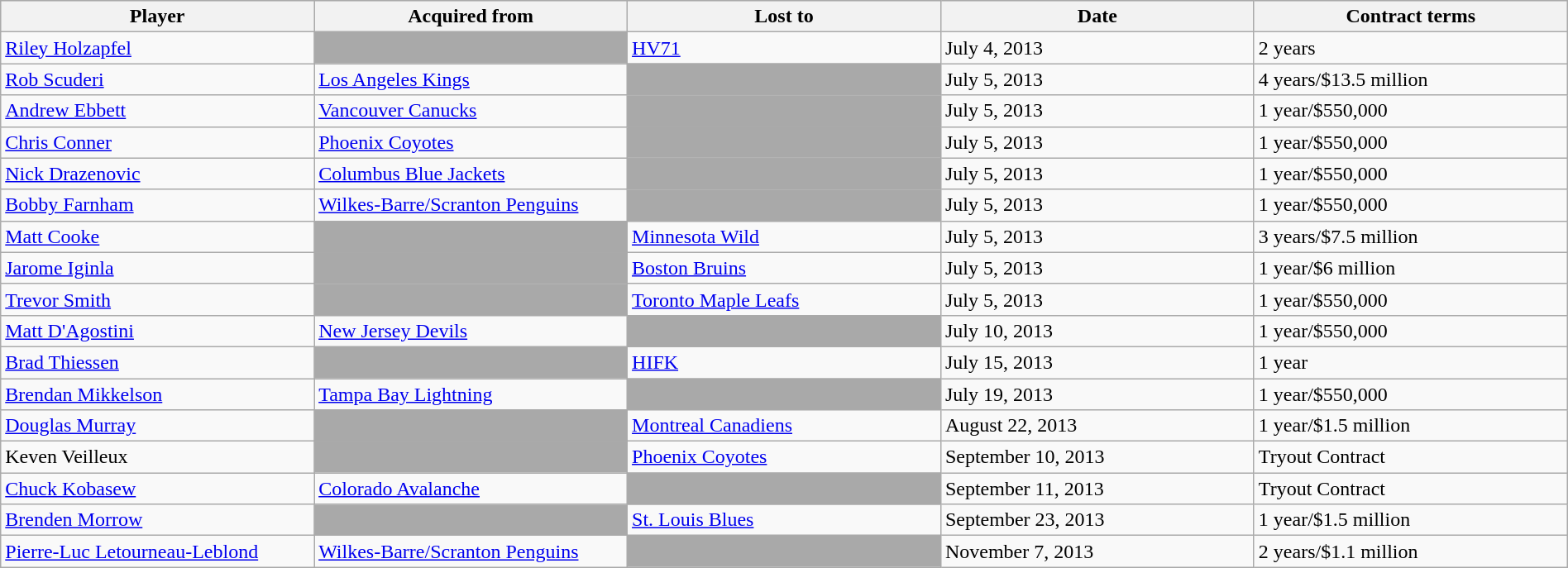<table class="wikitable" style="width:100%;">
<tr style="text-align:center; background:#ddd;">
<th style="width:20%;">Player</th>
<th style="width:20%;">Acquired from</th>
<th style="width:20%;">Lost to</th>
<th style="width:20%;">Date</th>
<th style="width:20%;">Contract terms</th>
</tr>
<tr>
<td><a href='#'>Riley Holzapfel</a></td>
<td style="background:darkgray;"></td>
<td><a href='#'>HV71</a></td>
<td>July 4, 2013</td>
<td>2 years</td>
</tr>
<tr>
<td><a href='#'>Rob Scuderi</a></td>
<td><a href='#'>Los Angeles Kings</a></td>
<td style="background:darkgray;"></td>
<td>July 5, 2013</td>
<td>4 years/$13.5 million</td>
</tr>
<tr>
<td><a href='#'>Andrew Ebbett</a></td>
<td><a href='#'>Vancouver Canucks</a></td>
<td style="background:darkgray;"></td>
<td>July 5, 2013</td>
<td>1 year/$550,000</td>
</tr>
<tr>
<td><a href='#'>Chris Conner</a></td>
<td><a href='#'>Phoenix Coyotes</a></td>
<td style="background:darkgray;"></td>
<td>July 5, 2013</td>
<td>1 year/$550,000</td>
</tr>
<tr>
<td><a href='#'>Nick Drazenovic</a></td>
<td><a href='#'>Columbus Blue Jackets</a></td>
<td style="background:darkgray;"></td>
<td>July 5, 2013</td>
<td>1 year/$550,000</td>
</tr>
<tr>
<td><a href='#'>Bobby Farnham</a></td>
<td><a href='#'>Wilkes-Barre/Scranton Penguins</a></td>
<td style="background:darkgray;"></td>
<td>July 5, 2013</td>
<td>1 year/$550,000</td>
</tr>
<tr>
<td><a href='#'>Matt Cooke</a></td>
<td style="background:darkgray;"></td>
<td><a href='#'>Minnesota Wild</a></td>
<td>July 5, 2013</td>
<td>3 years/$7.5 million</td>
</tr>
<tr>
<td><a href='#'>Jarome Iginla</a></td>
<td style="background:darkgray;"></td>
<td><a href='#'>Boston Bruins</a></td>
<td>July 5, 2013</td>
<td>1 year/$6 million</td>
</tr>
<tr>
<td><a href='#'>Trevor Smith</a></td>
<td style="background:darkgray;"></td>
<td><a href='#'>Toronto Maple Leafs</a></td>
<td>July 5, 2013</td>
<td>1 year/$550,000</td>
</tr>
<tr>
<td><a href='#'>Matt D'Agostini</a></td>
<td><a href='#'>New Jersey Devils</a></td>
<td style="background:darkgray;"></td>
<td>July 10, 2013</td>
<td>1 year/$550,000</td>
</tr>
<tr>
<td><a href='#'>Brad Thiessen</a></td>
<td style="background:darkgray;"></td>
<td><a href='#'>HIFK</a></td>
<td>July 15, 2013</td>
<td>1 year</td>
</tr>
<tr>
<td><a href='#'>Brendan Mikkelson</a></td>
<td><a href='#'>Tampa Bay Lightning</a></td>
<td style="background:darkgray;"></td>
<td>July 19, 2013</td>
<td>1 year/$550,000</td>
</tr>
<tr>
<td><a href='#'>Douglas Murray</a></td>
<td style="background:darkgray;"></td>
<td><a href='#'>Montreal Canadiens</a></td>
<td>August 22, 2013</td>
<td>1 year/$1.5 million</td>
</tr>
<tr>
<td>Keven Veilleux</td>
<td style="background:darkgray;"></td>
<td><a href='#'>Phoenix Coyotes</a></td>
<td>September 10, 2013</td>
<td>Tryout Contract</td>
</tr>
<tr>
<td><a href='#'>Chuck Kobasew</a></td>
<td><a href='#'>Colorado Avalanche</a></td>
<td bgcolor="darkgray"></td>
<td>September 11, 2013</td>
<td>Tryout Contract</td>
</tr>
<tr>
<td><a href='#'>Brenden Morrow</a></td>
<td style="background:darkgray;"></td>
<td><a href='#'>St. Louis Blues</a></td>
<td>September 23, 2013</td>
<td>1 year/$1.5 million</td>
</tr>
<tr>
<td><a href='#'>Pierre-Luc Letourneau-Leblond</a></td>
<td><a href='#'>Wilkes-Barre/Scranton Penguins</a></td>
<td style="background:darkgray;"></td>
<td>November 7, 2013</td>
<td>2 years/$1.1 million</td>
</tr>
</table>
